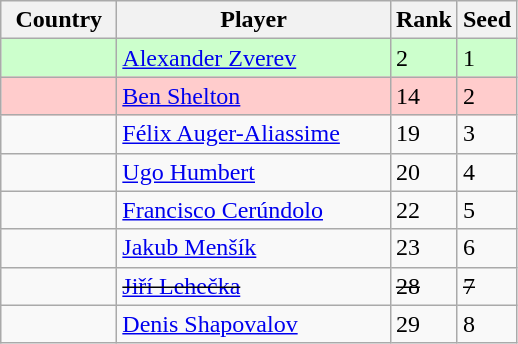<table class=wikitable>
<tr>
<th width="70">Country</th>
<th width="175">Player</th>
<th>Rank</th>
<th>Seed</th>
</tr>
<tr bgcolor=#cfc>
<td></td>
<td><a href='#'>Alexander Zverev</a></td>
<td>2</td>
<td>1</td>
</tr>
<tr bgcolor=#fcc>
<td></td>
<td><a href='#'>Ben Shelton</a></td>
<td>14</td>
<td>2</td>
</tr>
<tr>
<td></td>
<td><a href='#'>Félix Auger-Aliassime</a></td>
<td>19</td>
<td>3</td>
</tr>
<tr>
<td></td>
<td><a href='#'>Ugo Humbert</a></td>
<td>20</td>
<td>4</td>
</tr>
<tr>
<td></td>
<td><a href='#'>Francisco Cerúndolo</a></td>
<td>22</td>
<td>5</td>
</tr>
<tr>
<td></td>
<td><a href='#'>Jakub Menšík</a></td>
<td>23</td>
<td>6</td>
</tr>
<tr>
<td><s></s></td>
<td><s><a href='#'>Jiří Lehečka</a></s></td>
<td><s>28</s></td>
<td><s>7</s></td>
</tr>
<tr>
<td></td>
<td><a href='#'>Denis Shapovalov</a></td>
<td>29</td>
<td>8</td>
</tr>
</table>
